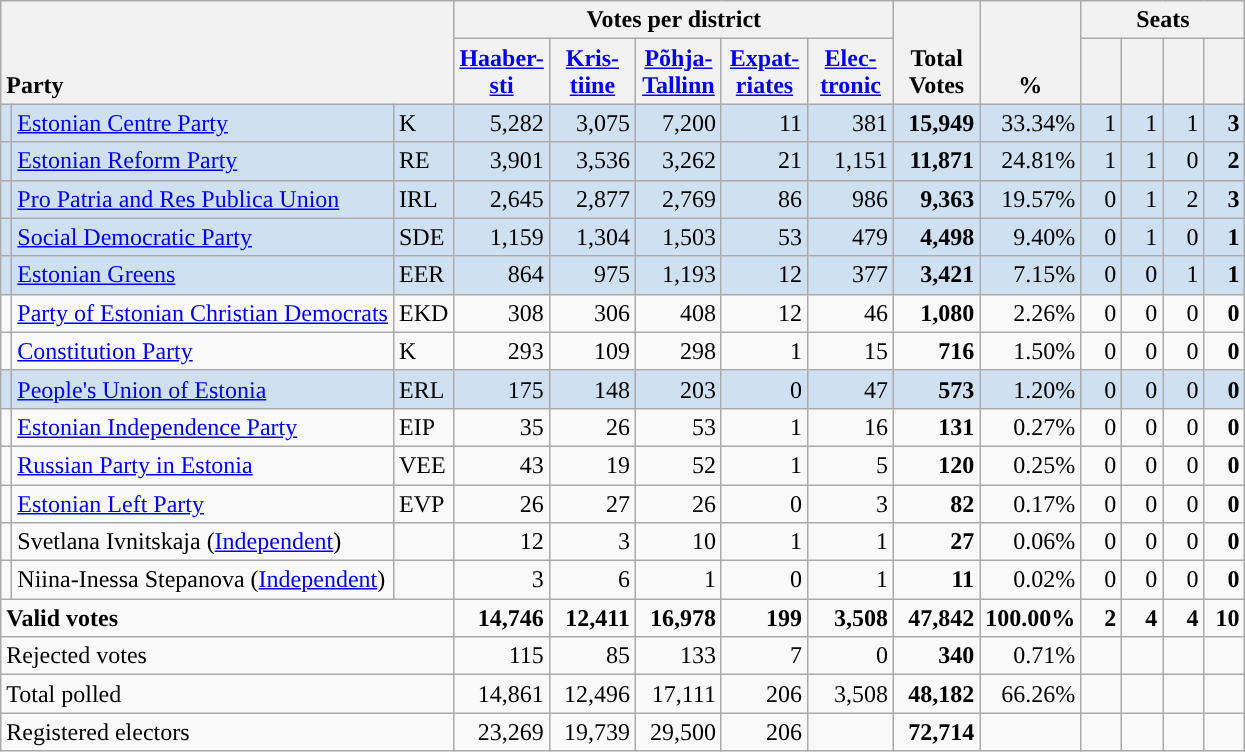<table class="wikitable" border="1" style="text-align:right;">
<tr>
<th style="text-align:left;" valign=bottom rowspan=2 colspan=3>Party</th>
<th colspan=5>Votes per district</th>
<th align=center valign=bottom rowspan=2 width="50">Total Votes</th>
<th align=center valign=bottom rowspan=2 width="50">%</th>
<th colspan=4>Seats</th>
</tr>
<tr>
<th align=center valign=bottom width="50"><a href='#'>Haaber- sti</a></th>
<th align=center valign=bottom width="50"><a href='#'>Kris- tiine</a></th>
<th align=center valign=bottom width="50"><a href='#'>Põhja- Tallinn</a></th>
<th align=center valign=bottom width="50"><a href='#'>Expat- riates</a></th>
<th align=center valign=bottom width="50"><a href='#'>Elec- tronic</a></th>
<th align=center valign=bottom width="20"><small></small></th>
<th align=center valign=bottom width="20"><small></small></th>
<th align=center valign=bottom width="20"><small></small></th>
<th align=center valign=bottom width="20"><small></small></th>
</tr>
<tr style="background:#CEE0F2;">
<td style="background:"></td>
<td align=left><a href='#'>Estonian Centre Party</a></td>
<td align=left>K</td>
<td>5,282</td>
<td>3,075</td>
<td>7,200</td>
<td>11</td>
<td>381</td>
<td><strong>15,949</strong></td>
<td>33.34%</td>
<td>1</td>
<td>1</td>
<td>1</td>
<td><strong>3</strong></td>
</tr>
<tr style="background:#CEE0F2;">
<td style="background:"></td>
<td align=left><a href='#'>Estonian Reform Party</a></td>
<td align=left>RE</td>
<td>3,901</td>
<td>3,536</td>
<td>3,262</td>
<td>21</td>
<td>1,151</td>
<td><strong>11,871</strong></td>
<td>24.81%</td>
<td>1</td>
<td>1</td>
<td>0</td>
<td><strong>2</strong></td>
</tr>
<tr style="background:#CEE0F2;">
<td style="background:"></td>
<td align=left><a href='#'>Pro Patria and Res Publica Union</a></td>
<td align=left>IRL</td>
<td>2,645</td>
<td>2,877</td>
<td>2,769</td>
<td>86</td>
<td>986</td>
<td><strong>9,363</strong></td>
<td>19.57%</td>
<td>0</td>
<td>1</td>
<td>2</td>
<td><strong>3</strong></td>
</tr>
<tr style="background:#CEE0F2;">
<td style="background:"></td>
<td align=left><a href='#'>Social Democratic Party</a></td>
<td align=left>SDE</td>
<td>1,159</td>
<td>1,304</td>
<td>1,503</td>
<td>53</td>
<td>479</td>
<td><strong>4,498</strong></td>
<td>9.40%</td>
<td>0</td>
<td>1</td>
<td>0</td>
<td><strong>1</strong></td>
</tr>
<tr style="background:#CEE0F2;">
<td style="background:"></td>
<td align=left><a href='#'>Estonian Greens</a></td>
<td align=left>EER</td>
<td>864</td>
<td>975</td>
<td>1,193</td>
<td>12</td>
<td>377</td>
<td><strong>3,421</strong></td>
<td>7.15%</td>
<td>0</td>
<td>0</td>
<td>1</td>
<td><strong>1</strong></td>
</tr>
<tr>
<td style="background:"></td>
<td align=left><a href='#'>Party of Estonian Christian Democrats</a></td>
<td align=left>EKD</td>
<td>308</td>
<td>306</td>
<td>408</td>
<td>12</td>
<td>46</td>
<td><strong>1,080</strong></td>
<td>2.26%</td>
<td>0</td>
<td>0</td>
<td>0</td>
<td><strong>0</strong></td>
</tr>
<tr>
<td style="background:"></td>
<td align=left><a href='#'>Constitution Party</a></td>
<td align=left>K</td>
<td>293</td>
<td>109</td>
<td>298</td>
<td>1</td>
<td>15</td>
<td><strong>716</strong></td>
<td>1.50%</td>
<td>0</td>
<td>0</td>
<td>0</td>
<td><strong>0</strong></td>
</tr>
<tr style="background:#CEE0F2;">
<td style="background:"></td>
<td align=left><a href='#'>People's Union of Estonia</a></td>
<td align=left>ERL</td>
<td>175</td>
<td>148</td>
<td>203</td>
<td>0</td>
<td>47</td>
<td><strong>573</strong></td>
<td>1.20%</td>
<td>0</td>
<td>0</td>
<td>0</td>
<td><strong>0</strong></td>
</tr>
<tr>
<td style="background:"></td>
<td align=left><a href='#'>Estonian Independence Party</a></td>
<td align=left>EIP</td>
<td>35</td>
<td>26</td>
<td>53</td>
<td>1</td>
<td>16</td>
<td><strong>131</strong></td>
<td>0.27%</td>
<td>0</td>
<td>0</td>
<td>0</td>
<td><strong>0</strong></td>
</tr>
<tr>
<td></td>
<td align=left><a href='#'>Russian Party in Estonia</a></td>
<td align=left>VEE</td>
<td>43</td>
<td>19</td>
<td>52</td>
<td>1</td>
<td>5</td>
<td><strong>120</strong></td>
<td>0.25%</td>
<td>0</td>
<td>0</td>
<td>0</td>
<td><strong>0</strong></td>
</tr>
<tr>
<td style="background:"></td>
<td align=left><a href='#'>Estonian Left Party</a></td>
<td align=left>EVP</td>
<td>26</td>
<td>27</td>
<td>26</td>
<td>0</td>
<td>3</td>
<td><strong>82</strong></td>
<td>0.17%</td>
<td>0</td>
<td>0</td>
<td>0</td>
<td><strong>0</strong></td>
</tr>
<tr>
<td style="background:"></td>
<td align=left>Svetlana Ivnitskaja (<a href='#'>Independent</a>)</td>
<td></td>
<td>12</td>
<td>3</td>
<td>10</td>
<td>1</td>
<td>1</td>
<td><strong>27</strong></td>
<td>0.06%</td>
<td>0</td>
<td>0</td>
<td>0</td>
<td><strong>0</strong></td>
</tr>
<tr>
<td style="background:"></td>
<td align=left>Niina-Inessa Stepanova (<a href='#'>Independent</a>)</td>
<td></td>
<td>3</td>
<td>6</td>
<td>1</td>
<td>0</td>
<td>1</td>
<td><strong>11</strong></td>
<td>0.02%</td>
<td>0</td>
<td>0</td>
<td>0</td>
<td><strong>0</strong></td>
</tr>
<tr style="font-weight:bold">
<td align=left colspan=3>Valid votes</td>
<td>14,746</td>
<td>12,411</td>
<td>16,978</td>
<td>199</td>
<td>3,508</td>
<td>47,842</td>
<td>100.00%</td>
<td>2</td>
<td>4</td>
<td>4</td>
<td>10</td>
</tr>
<tr>
<td align=left colspan=3>Rejected votes</td>
<td>115</td>
<td>85</td>
<td>133</td>
<td>7</td>
<td>0</td>
<td><strong>340</strong></td>
<td>0.71%</td>
<td></td>
<td></td>
<td></td>
<td></td>
</tr>
<tr>
<td align=left colspan=3>Total polled</td>
<td>14,861</td>
<td>12,496</td>
<td>17,111</td>
<td>206</td>
<td>3,508</td>
<td><strong>48,182</strong></td>
<td>66.26%</td>
<td></td>
<td></td>
<td></td>
<td></td>
</tr>
<tr>
<td align=left colspan=3>Registered electors</td>
<td>23,269</td>
<td>19,739</td>
<td>29,500</td>
<td>206</td>
<td></td>
<td><strong>72,714</strong></td>
<td></td>
<td></td>
<td></td>
<td></td>
<td></td>
</tr>
</table>
